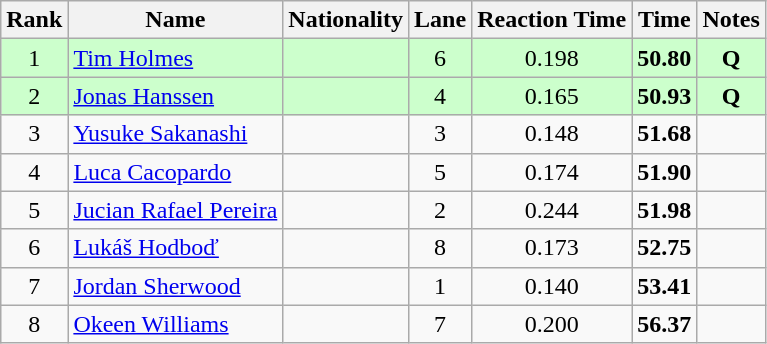<table class="wikitable sortable" style="text-align:center">
<tr>
<th>Rank</th>
<th>Name</th>
<th>Nationality</th>
<th>Lane</th>
<th>Reaction Time</th>
<th>Time</th>
<th>Notes</th>
</tr>
<tr bgcolor=ccffcc>
<td>1</td>
<td align=left><a href='#'>Tim Holmes</a></td>
<td align=left></td>
<td>6</td>
<td>0.198</td>
<td><strong>50.80</strong></td>
<td><strong>Q</strong></td>
</tr>
<tr bgcolor=ccffcc>
<td>2</td>
<td align=left><a href='#'>Jonas Hanssen</a></td>
<td align=left></td>
<td>4</td>
<td>0.165</td>
<td><strong>50.93</strong></td>
<td><strong>Q</strong></td>
</tr>
<tr>
<td>3</td>
<td align=left><a href='#'>Yusuke Sakanashi</a></td>
<td align=left></td>
<td>3</td>
<td>0.148</td>
<td><strong>51.68</strong></td>
<td></td>
</tr>
<tr>
<td>4</td>
<td align=left><a href='#'>Luca Cacopardo</a></td>
<td align=left></td>
<td>5</td>
<td>0.174</td>
<td><strong>51.90</strong></td>
<td></td>
</tr>
<tr>
<td>5</td>
<td align=left><a href='#'>Jucian Rafael Pereira</a></td>
<td align=left></td>
<td>2</td>
<td>0.244</td>
<td><strong>51.98</strong></td>
<td></td>
</tr>
<tr>
<td>6</td>
<td align=left><a href='#'>Lukáš Hodboď</a></td>
<td align=left></td>
<td>8</td>
<td>0.173</td>
<td><strong>52.75</strong></td>
<td></td>
</tr>
<tr>
<td>7</td>
<td align=left><a href='#'>Jordan Sherwood</a></td>
<td align=left></td>
<td>1</td>
<td>0.140</td>
<td><strong>53.41</strong></td>
<td></td>
</tr>
<tr>
<td>8</td>
<td align=left><a href='#'>Okeen Williams</a></td>
<td align=left></td>
<td>7</td>
<td>0.200</td>
<td><strong>56.37</strong></td>
<td></td>
</tr>
</table>
